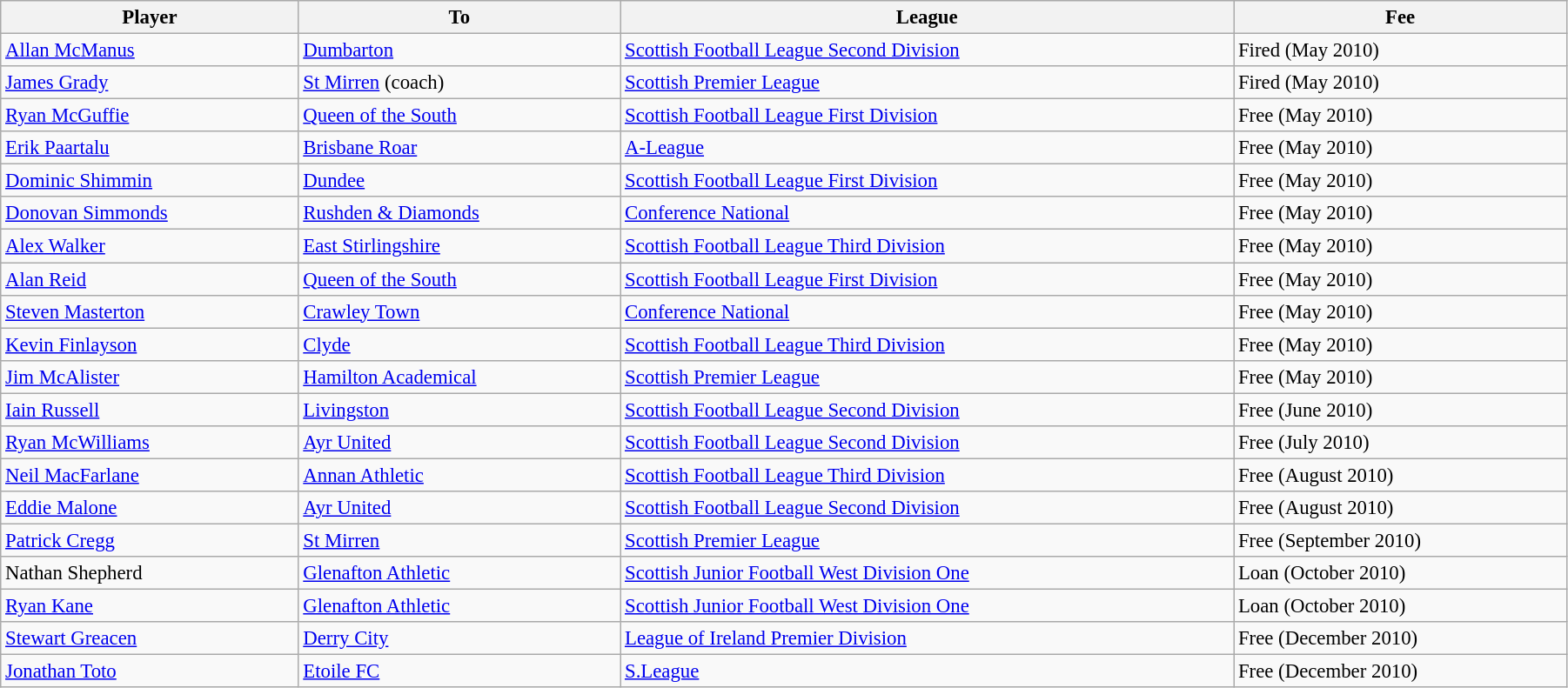<table class="wikitable" style="text-align:center; font-size:95%;width:95%; text-align:left">
<tr>
<th><strong>Player</strong></th>
<th><strong>To</strong></th>
<th><strong>League</strong></th>
<th><strong>Fee</strong></th>
</tr>
<tr --->
<td> <a href='#'>Allan McManus</a></td>
<td><a href='#'>Dumbarton</a></td>
<td><a href='#'>Scottish Football League Second Division</a></td>
<td>Fired (May 2010)</td>
</tr>
<tr --->
<td> <a href='#'>James Grady</a></td>
<td><a href='#'>St Mirren</a> (coach)</td>
<td><a href='#'>Scottish Premier League</a></td>
<td>Fired (May 2010)</td>
</tr>
<tr --->
<td> <a href='#'>Ryan McGuffie</a></td>
<td><a href='#'>Queen of the South</a></td>
<td><a href='#'>Scottish Football League First Division</a></td>
<td>Free (May 2010)</td>
</tr>
<tr --->
<td> <a href='#'>Erik Paartalu</a></td>
<td> <a href='#'>Brisbane Roar</a></td>
<td><a href='#'>A-League</a></td>
<td>Free (May 2010)</td>
</tr>
<tr --->
<td> <a href='#'>Dominic Shimmin</a></td>
<td><a href='#'>Dundee</a></td>
<td><a href='#'>Scottish Football League First Division</a></td>
<td>Free (May 2010)</td>
</tr>
<tr --->
<td> <a href='#'>Donovan Simmonds</a></td>
<td> <a href='#'>Rushden & Diamonds</a></td>
<td><a href='#'>Conference National</a></td>
<td>Free (May 2010)</td>
</tr>
<tr --->
<td> <a href='#'>Alex Walker</a></td>
<td><a href='#'>East Stirlingshire</a></td>
<td><a href='#'>Scottish Football League Third Division</a></td>
<td>Free (May 2010)</td>
</tr>
<tr --->
<td> <a href='#'>Alan Reid</a></td>
<td><a href='#'>Queen of the South</a></td>
<td><a href='#'>Scottish Football League First Division</a></td>
<td>Free (May 2010)</td>
</tr>
<tr --->
<td> <a href='#'>Steven Masterton</a></td>
<td> <a href='#'>Crawley Town</a></td>
<td><a href='#'>Conference National</a></td>
<td>Free (May 2010)</td>
</tr>
<tr --->
<td> <a href='#'>Kevin Finlayson</a></td>
<td><a href='#'>Clyde</a></td>
<td><a href='#'>Scottish Football League Third Division</a></td>
<td>Free (May 2010)</td>
</tr>
<tr --->
<td> <a href='#'>Jim McAlister</a></td>
<td><a href='#'>Hamilton Academical</a></td>
<td><a href='#'>Scottish Premier League</a></td>
<td>Free (May 2010)</td>
</tr>
<tr --->
<td> <a href='#'>Iain Russell</a></td>
<td><a href='#'>Livingston</a></td>
<td><a href='#'>Scottish Football League Second Division</a></td>
<td>Free (June 2010)</td>
</tr>
<tr --->
<td> <a href='#'>Ryan McWilliams</a></td>
<td><a href='#'>Ayr United</a></td>
<td><a href='#'>Scottish Football League Second Division</a></td>
<td>Free (July 2010)</td>
</tr>
<tr --->
<td> <a href='#'>Neil MacFarlane</a></td>
<td><a href='#'>Annan Athletic</a></td>
<td><a href='#'>Scottish Football League Third Division</a></td>
<td>Free (August 2010)</td>
</tr>
<tr --->
<td> <a href='#'>Eddie Malone</a></td>
<td><a href='#'>Ayr United</a></td>
<td><a href='#'>Scottish Football League Second Division</a></td>
<td>Free (August 2010)</td>
</tr>
<tr --->
<td> <a href='#'>Patrick Cregg</a></td>
<td><a href='#'>St Mirren</a></td>
<td><a href='#'>Scottish Premier League</a></td>
<td>Free (September 2010)</td>
</tr>
<tr --->
<td> Nathan Shepherd</td>
<td><a href='#'>Glenafton Athletic</a></td>
<td><a href='#'>Scottish Junior Football West Division One</a></td>
<td>Loan (October 2010)</td>
</tr>
<tr --->
<td> <a href='#'>Ryan Kane</a></td>
<td><a href='#'>Glenafton Athletic</a></td>
<td><a href='#'>Scottish Junior Football West Division One</a></td>
<td>Loan (October 2010)</td>
</tr>
<tr --->
<td> <a href='#'>Stewart Greacen</a></td>
<td> <a href='#'>Derry City</a></td>
<td><a href='#'>League of Ireland Premier Division</a></td>
<td>Free (December 2010)</td>
</tr>
<tr --->
<td> <a href='#'>Jonathan Toto</a></td>
<td> <a href='#'>Etoile FC</a></td>
<td><a href='#'>S.League</a></td>
<td>Free (December 2010)</td>
</tr>
</table>
